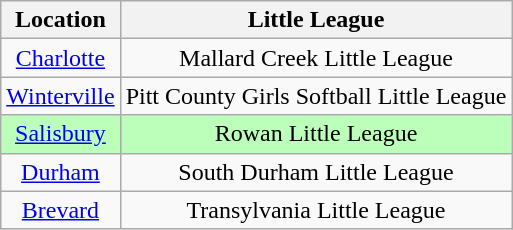<table class="wikitable">
<tr>
<th>Location</th>
<th>Little League</th>
</tr>
<tr>
<td align=center><a href='#'>Charlotte</a></td>
<td align=center>Mallard Creek Little League</td>
</tr>
<tr>
<td align=center><a href='#'>Winterville</a></td>
<td align=center>Pitt County Girls Softball Little League</td>
</tr>
<tr bgcolor=#bbffbb>
<td align=center><a href='#'>Salisbury</a></td>
<td align=center>Rowan Little League</td>
</tr>
<tr>
<td align=center><a href='#'>Durham</a></td>
<td align=center>South Durham Little League</td>
</tr>
<tr>
<td align=center><a href='#'>Brevard</a></td>
<td align=center>Transylvania Little League</td>
</tr>
</table>
